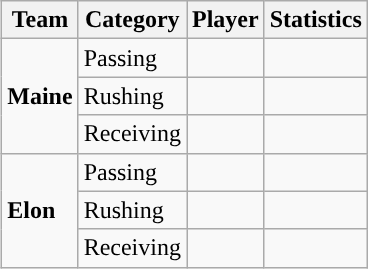<table class="wikitable" style="float: right;">
<tr>
<th>Team</th>
<th>Category</th>
<th>Player</th>
<th>Statistics</th>
</tr>
<tr>
<td rowspan=3><strong>Maine</strong></td>
<td>Passing</td>
<td></td>
<td></td>
</tr>
<tr>
<td>Rushing</td>
<td></td>
<td></td>
</tr>
<tr>
<td>Receiving</td>
<td></td>
<td></td>
</tr>
<tr>
<td rowspan=3><strong>Elon</strong></td>
<td>Passing</td>
<td></td>
<td></td>
</tr>
<tr>
<td>Rushing</td>
<td></td>
<td></td>
</tr>
<tr>
<td>Receiving</td>
<td></td>
<td></td>
</tr>
</table>
